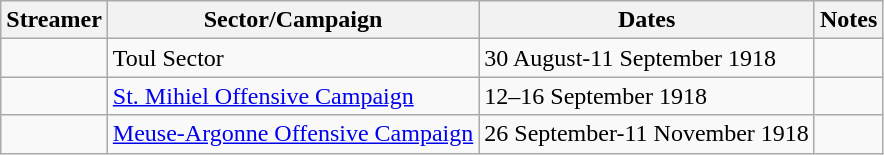<table class="wikitable">
<tr>
<th>Streamer</th>
<th>Sector/Campaign</th>
<th>Dates</th>
<th>Notes</th>
</tr>
<tr>
<td></td>
<td>Toul Sector</td>
<td>30 August-11 September 1918</td>
<td></td>
</tr>
<tr>
<td></td>
<td><a href='#'>St. Mihiel Offensive Campaign</a></td>
<td>12–16 September 1918</td>
<td></td>
</tr>
<tr>
<td></td>
<td><a href='#'>Meuse-Argonne Offensive Campaign</a></td>
<td>26 September-11 November 1918</td>
<td></td>
</tr>
</table>
